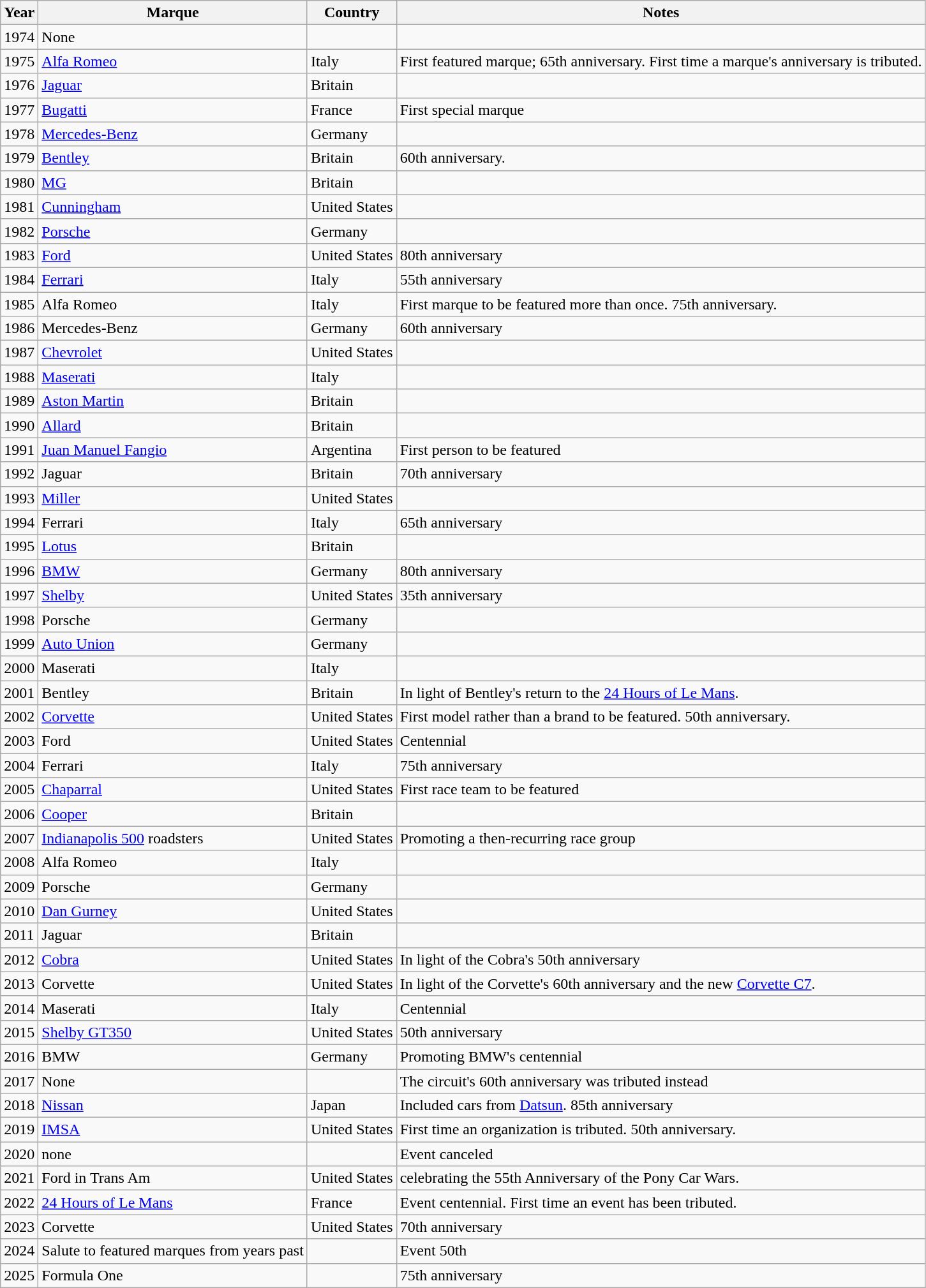<table class="wikitable" border="1">
<tr>
<th>Year</th>
<th>Marque</th>
<th>Country</th>
<th>Notes</th>
</tr>
<tr>
<td>1974</td>
<td>None</td>
<td></td>
</tr>
<tr>
<td>1975</td>
<td><a href='#'>Alfa Romeo</a></td>
<td>Italy</td>
<td>First featured marque; 65th anniversary. First time a marque's anniversary is tributed.</td>
</tr>
<tr>
<td>1976</td>
<td><a href='#'>Jaguar</a></td>
<td>Britain</td>
<td></td>
</tr>
<tr>
<td>1977</td>
<td><a href='#'>Bugatti</a></td>
<td>France</td>
<td>First special marque</td>
</tr>
<tr>
<td>1978</td>
<td><a href='#'>Mercedes-Benz</a></td>
<td>Germany</td>
<td></td>
</tr>
<tr>
<td>1979</td>
<td><a href='#'>Bentley</a></td>
<td>Britain</td>
<td>60th anniversary.</td>
</tr>
<tr>
<td>1980</td>
<td><a href='#'>MG</a></td>
<td>Britain</td>
<td></td>
</tr>
<tr>
<td>1981</td>
<td><a href='#'>Cunningham</a></td>
<td>United States</td>
<td></td>
</tr>
<tr>
<td>1982</td>
<td><a href='#'>Porsche</a></td>
<td>Germany</td>
<td></td>
</tr>
<tr>
<td>1983</td>
<td><a href='#'>Ford</a></td>
<td>United States</td>
<td>80th anniversary</td>
</tr>
<tr>
<td>1984</td>
<td><a href='#'>Ferrari</a></td>
<td>Italy</td>
<td>55th anniversary</td>
</tr>
<tr>
<td>1985</td>
<td>Alfa Romeo</td>
<td>Italy</td>
<td>First marque to be featured more than once. 75th anniversary.</td>
</tr>
<tr>
<td>1986</td>
<td>Mercedes-Benz</td>
<td>Germany</td>
<td>60th anniversary</td>
</tr>
<tr>
<td>1987</td>
<td><a href='#'>Chevrolet</a></td>
<td>United States</td>
<td></td>
</tr>
<tr>
<td>1988</td>
<td><a href='#'>Maserati</a></td>
<td>Italy</td>
<td></td>
</tr>
<tr>
<td>1989</td>
<td><a href='#'>Aston Martin</a></td>
<td>Britain</td>
<td></td>
</tr>
<tr>
<td>1990</td>
<td><a href='#'>Allard</a></td>
<td>Britain</td>
<td></td>
</tr>
<tr>
<td>1991</td>
<td><a href='#'>Juan Manuel Fangio</a></td>
<td>Argentina</td>
<td>First person to be featured</td>
</tr>
<tr>
<td>1992</td>
<td>Jaguar</td>
<td>Britain</td>
<td>70th anniversary</td>
</tr>
<tr>
<td>1993</td>
<td><a href='#'>Miller</a></td>
<td>United States</td>
<td></td>
</tr>
<tr>
<td>1994</td>
<td>Ferrari</td>
<td>Italy</td>
<td>65th anniversary</td>
</tr>
<tr>
<td>1995</td>
<td><a href='#'>Lotus</a></td>
<td>Britain</td>
<td></td>
</tr>
<tr>
<td>1996</td>
<td><a href='#'>BMW</a></td>
<td>Germany</td>
<td>80th anniversary</td>
</tr>
<tr>
<td>1997</td>
<td><a href='#'>Shelby</a></td>
<td>United States</td>
<td>35th anniversary</td>
</tr>
<tr>
<td>1998</td>
<td>Porsche</td>
<td>Germany</td>
<td></td>
</tr>
<tr>
<td>1999</td>
<td><a href='#'>Auto Union</a></td>
<td>Germany</td>
<td></td>
</tr>
<tr>
<td>2000</td>
<td>Maserati</td>
<td>Italy</td>
<td></td>
</tr>
<tr>
<td>2001</td>
<td>Bentley</td>
<td>Britain</td>
<td>In light of Bentley's return to the <a href='#'>24 Hours of Le Mans</a>.</td>
</tr>
<tr>
<td>2002</td>
<td><a href='#'>Corvette</a></td>
<td>United States</td>
<td>First model rather than a brand to be featured. 50th anniversary.</td>
</tr>
<tr>
<td>2003</td>
<td>Ford</td>
<td>United States</td>
<td>Centennial</td>
</tr>
<tr>
<td>2004</td>
<td>Ferrari</td>
<td>Italy</td>
<td>75th anniversary</td>
</tr>
<tr>
<td>2005</td>
<td><a href='#'>Chaparral</a></td>
<td>United States</td>
<td>First race team to be featured</td>
</tr>
<tr>
<td>2006</td>
<td><a href='#'>Cooper</a></td>
<td>Britain</td>
<td></td>
</tr>
<tr>
<td>2007</td>
<td><a href='#'>Indianapolis 500</a> roadsters</td>
<td>United States</td>
<td>Promoting a then-recurring race group</td>
</tr>
<tr>
<td>2008</td>
<td>Alfa Romeo</td>
<td>Italy</td>
<td></td>
</tr>
<tr>
<td>2009</td>
<td>Porsche</td>
<td>Germany</td>
<td></td>
</tr>
<tr>
<td>2010</td>
<td><a href='#'>Dan Gurney</a></td>
<td>United States</td>
<td></td>
</tr>
<tr>
<td>2011</td>
<td>Jaguar</td>
<td>Britain</td>
<td></td>
</tr>
<tr>
<td>2012</td>
<td><a href='#'>Cobra</a></td>
<td>United States</td>
<td>In light of the Cobra's 50th anniversary</td>
</tr>
<tr>
<td>2013</td>
<td>Corvette</td>
<td>United States</td>
<td>In light of the Corvette's 60th anniversary and the new <a href='#'>Corvette C7</a>.</td>
</tr>
<tr>
<td>2014</td>
<td>Maserati</td>
<td>Italy</td>
<td>Centennial</td>
</tr>
<tr>
<td>2015</td>
<td><a href='#'>Shelby GT350</a></td>
<td>United States</td>
<td>50th anniversary</td>
</tr>
<tr>
<td>2016</td>
<td>BMW</td>
<td>Germany</td>
<td>Promoting BMW's centennial</td>
</tr>
<tr>
<td>2017</td>
<td>None</td>
<td></td>
<td>The circuit's 60th anniversary was tributed instead</td>
</tr>
<tr>
<td>2018</td>
<td><a href='#'>Nissan</a></td>
<td>Japan</td>
<td>Included cars from <a href='#'>Datsun</a>. 85th anniversary</td>
</tr>
<tr>
<td>2019</td>
<td><a href='#'>IMSA</a></td>
<td>United States</td>
<td>First time an organization is tributed. 50th anniversary.</td>
</tr>
<tr>
<td>2020</td>
<td>none</td>
<td></td>
<td>Event canceled</td>
</tr>
<tr>
<td>2021</td>
<td>Ford in Trans Am</td>
<td>United States</td>
<td>celebrating the 55th Anniversary of the Pony Car Wars.</td>
</tr>
<tr>
<td>2022</td>
<td><a href='#'>24 Hours of Le Mans</a></td>
<td>France</td>
<td>Event centennial. First time an event has been tributed.</td>
</tr>
<tr>
<td>2023</td>
<td>Corvette</td>
<td>United States</td>
<td>70th anniversary</td>
</tr>
<tr>
<td>2024</td>
<td>Salute to featured marques from years past</td>
<td></td>
<td>Event 50th</td>
</tr>
<tr>
<td>2025</td>
<td>Formula One</td>
<td></td>
<td>75th anniversary</td>
</tr>
</table>
